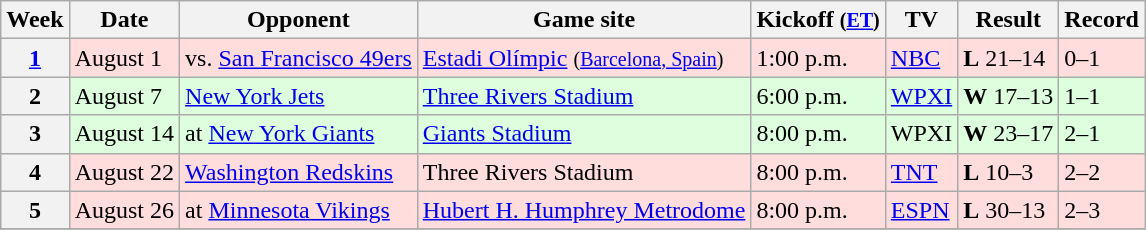<table class="wikitable">
<tr>
<th>Week</th>
<th>Date</th>
<th>Opponent</th>
<th>Game site</th>
<th>Kickoff <small>(<a href='#'>ET</a>)</small></th>
<th>TV</th>
<th>Result</th>
<th>Record</th>
</tr>
<tr style="background:#ffdddd;">
<th><a href='#'>1</a></th>
<td>August 1</td>
<td>vs. <a href='#'>San Francisco 49ers</a></td>
<td><a href='#'>Estadi Olímpic</a> <small>(<a href='#'>Barcelona, Spain</a>)</small></td>
<td>1:00 p.m.</td>
<td><a href='#'>NBC</a></td>
<td><strong>L</strong> 21–14</td>
<td>0–1</td>
</tr>
<tr style="background:#ddffdd;">
<th>2</th>
<td>August 7</td>
<td><a href='#'>New York Jets</a></td>
<td><a href='#'>Three Rivers Stadium</a></td>
<td>6:00 p.m.</td>
<td><a href='#'>WPXI</a></td>
<td><strong>W</strong> 17–13</td>
<td>1–1</td>
</tr>
<tr style="background: #ddffdd;">
<th>3</th>
<td>August 14</td>
<td>at <a href='#'>New York Giants</a></td>
<td><a href='#'>Giants Stadium</a></td>
<td>8:00 p.m.</td>
<td>WPXI</td>
<td><strong>W</strong> 23–17</td>
<td>2–1</td>
</tr>
<tr style="background: #ffdddd;">
<th>4</th>
<td>August 22</td>
<td><a href='#'>Washington Redskins</a></td>
<td>Three Rivers Stadium</td>
<td>8:00 p.m.</td>
<td><a href='#'>TNT</a></td>
<td><strong>L</strong> 10–3</td>
<td>2–2</td>
</tr>
<tr style="background: #ffdddd;">
<th>5</th>
<td>August 26</td>
<td>at <a href='#'>Minnesota Vikings</a></td>
<td><a href='#'>Hubert H. Humphrey Metrodome</a></td>
<td>8:00 p.m.</td>
<td><a href='#'>ESPN</a></td>
<td><strong>L</strong> 30–13</td>
<td>2–3</td>
</tr>
<tr style="background: #ddffdd;">
</tr>
</table>
